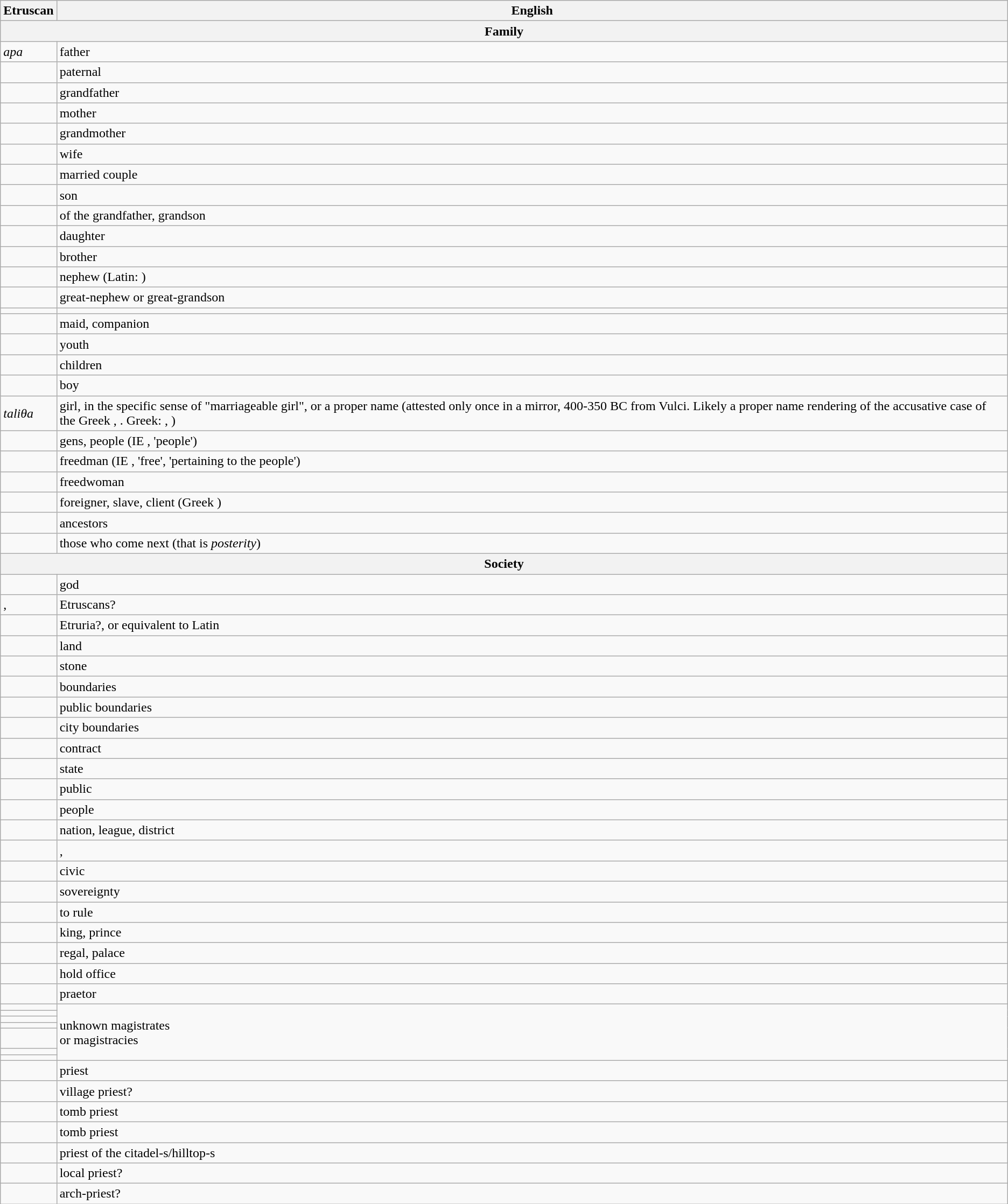<table class="wikitable">
<tr>
<th>Etruscan</th>
<th>English</th>
</tr>
<tr>
<th colspan=2>Family</th>
</tr>
<tr>
<td><em>apa</em></td>
<td>father</td>
</tr>
<tr>
<td></td>
<td>paternal</td>
</tr>
<tr>
<td></td>
<td>grandfather</td>
</tr>
<tr>
<td></td>
<td>mother</td>
</tr>
<tr>
<td></td>
<td>grandmother</td>
</tr>
<tr>
<td></td>
<td>wife</td>
</tr>
<tr>
<td></td>
<td>married couple</td>
</tr>
<tr>
<td></td>
<td>son</td>
</tr>
<tr>
<td></td>
<td>of the grandfather, grandson</td>
</tr>
<tr>
<td></td>
<td>daughter</td>
</tr>
<tr>
<td></td>
<td>brother</td>
</tr>
<tr>
<td></td>
<td>nephew (Latin: )</td>
</tr>
<tr>
<td></td>
<td>great-nephew or great-grandson</td>
</tr>
<tr>
<td></td>
</tr>
<tr>
<td></td>
<td>maid, companion</td>
</tr>
<tr>
<td></td>
<td>youth</td>
</tr>
<tr>
<td></td>
<td>children</td>
</tr>
<tr>
<td></td>
<td>boy</td>
</tr>
<tr>
<td><em>taliθa</em></td>
<td>girl, in the specific sense of "marriageable girl", or a proper name (attested only once in a mirror, 400-350 BC from Vulci. Likely a proper name rendering of the accusative case of the Greek , . Greek: , )</td>
</tr>
<tr>
<td></td>
<td>gens, people (IE , 'people')</td>
</tr>
<tr>
<td></td>
<td>freedman (IE , 'free', 'pertaining to the people')</td>
</tr>
<tr>
<td></td>
<td>freedwoman</td>
</tr>
<tr>
<td></td>
<td>foreigner, slave, client (Greek )</td>
</tr>
<tr>
<td></td>
<td>ancestors</td>
</tr>
<tr>
<td></td>
<td>those who come next (that is <em>posterity</em>)</td>
</tr>
<tr>
<th colspan=2>Society</th>
</tr>
<tr>
<td></td>
<td>god</td>
</tr>
<tr>
<td>, </td>
<td>Etruscans?</td>
</tr>
<tr>
<td></td>
<td>Etruria?, or equivalent to Latin </td>
</tr>
<tr>
<td></td>
<td>land</td>
</tr>
<tr>
<td></td>
<td>stone</td>
</tr>
<tr>
<td></td>
<td>boundaries</td>
</tr>
<tr>
<td></td>
<td>public boundaries</td>
</tr>
<tr>
<td></td>
<td>city boundaries</td>
</tr>
<tr>
<td></td>
<td>contract</td>
</tr>
<tr>
<td></td>
<td>state</td>
</tr>
<tr>
<td></td>
<td>public</td>
</tr>
<tr>
<td></td>
<td>people</td>
</tr>
<tr>
<td></td>
<td>nation, league, district</td>
</tr>
<tr>
<td></td>
<td>, </td>
</tr>
<tr>
<td></td>
<td>civic</td>
</tr>
<tr>
<td></td>
<td>sovereignty</td>
</tr>
<tr>
<td></td>
<td>to rule</td>
</tr>
<tr>
<td></td>
<td>king, prince</td>
</tr>
<tr>
<td></td>
<td>regal, palace</td>
</tr>
<tr>
<td><br></td>
<td>hold office</td>
</tr>
<tr>
<td><br></td>
<td>praetor</td>
</tr>
<tr>
<td></td>
<td rowspan=7>unknown magistrates<br>or magistracies</td>
</tr>
<tr>
<td></td>
</tr>
<tr>
<td></td>
</tr>
<tr>
<td></td>
</tr>
<tr>
<td><br></td>
</tr>
<tr>
<td></td>
</tr>
<tr>
<td></td>
</tr>
<tr>
<td></td>
<td>priest</td>
</tr>
<tr>
<td></td>
<td>village priest?</td>
</tr>
<tr>
<td></td>
<td>tomb priest</td>
</tr>
<tr>
<td></td>
<td>tomb priest</td>
</tr>
<tr>
<td></td>
<td>priest of the citadel-s/hilltop-s</td>
</tr>
<tr>
<td></td>
<td>local priest?</td>
</tr>
<tr>
<td></td>
<td>arch-priest?</td>
</tr>
</table>
